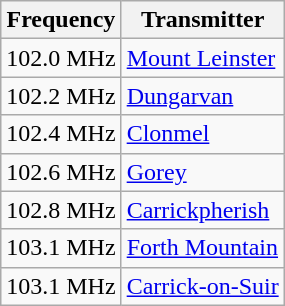<table class="wikitable sortable">
<tr>
<th>Frequency</th>
<th>Transmitter</th>
</tr>
<tr>
<td>102.0 MHz</td>
<td><a href='#'>Mount Leinster</a></td>
</tr>
<tr>
<td>102.2 MHz</td>
<td><a href='#'>Dungarvan</a></td>
</tr>
<tr>
<td>102.4 MHz</td>
<td><a href='#'>Clonmel</a></td>
</tr>
<tr>
<td>102.6 MHz</td>
<td><a href='#'>Gorey</a></td>
</tr>
<tr>
<td>102.8 MHz</td>
<td><a href='#'>Carrickpherish</a></td>
</tr>
<tr>
<td>103.1 MHz</td>
<td><a href='#'>Forth Mountain</a></td>
</tr>
<tr>
<td>103.1 MHz</td>
<td><a href='#'>Carrick-on-Suir</a></td>
</tr>
</table>
